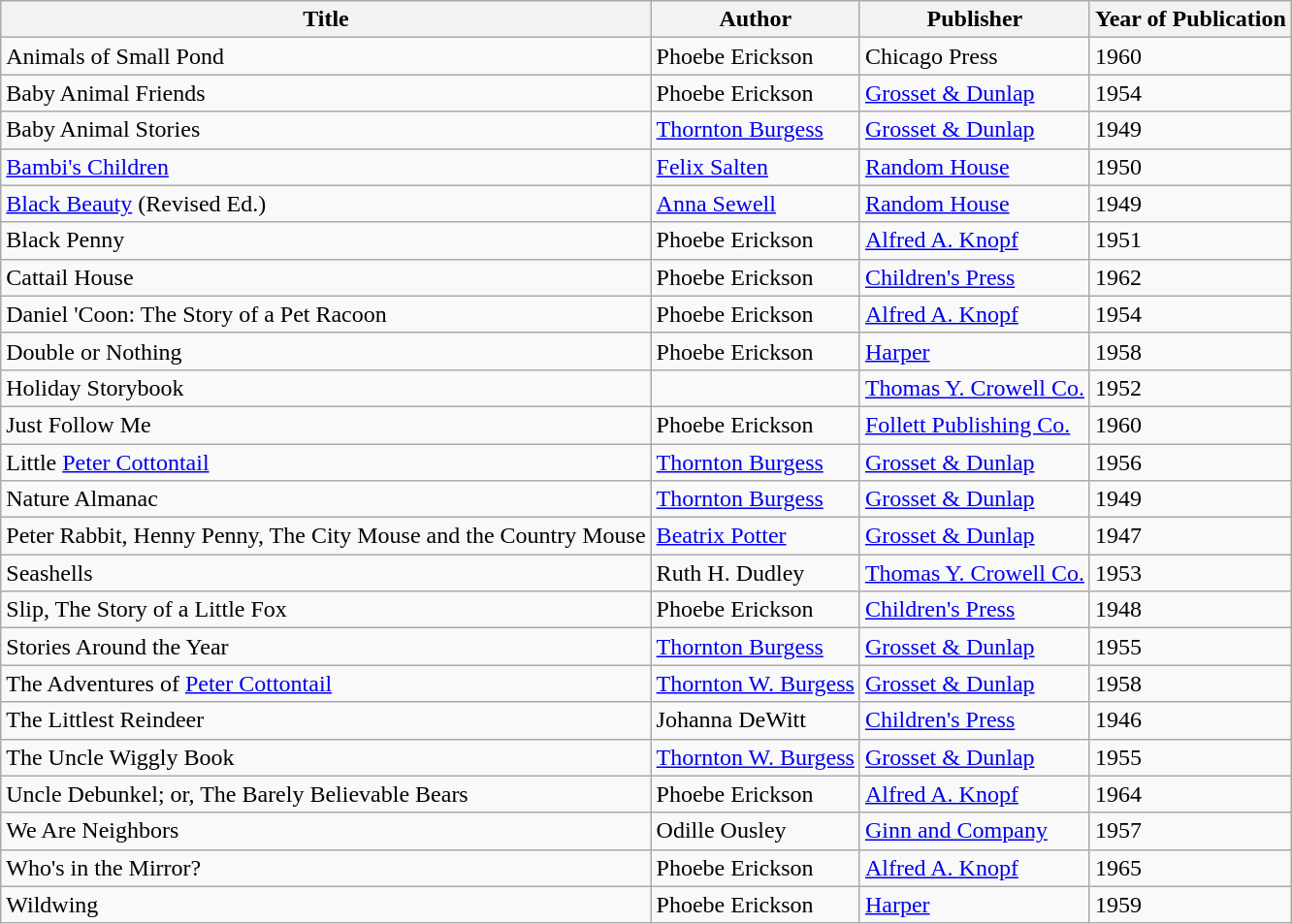<table class="wikitable">
<tr>
<th>Title</th>
<th>Author</th>
<th>Publisher</th>
<th>Year of Publication</th>
</tr>
<tr>
<td>Animals of Small Pond</td>
<td>Phoebe Erickson</td>
<td>Chicago Press</td>
<td>1960</td>
</tr>
<tr>
<td>Baby Animal Friends</td>
<td>Phoebe Erickson</td>
<td><a href='#'>Grosset & Dunlap</a></td>
<td>1954</td>
</tr>
<tr>
<td>Baby Animal Stories</td>
<td><a href='#'>Thornton Burgess</a></td>
<td><a href='#'>Grosset & Dunlap</a></td>
<td>1949</td>
</tr>
<tr>
<td><a href='#'>Bambi's Children</a></td>
<td><a href='#'>Felix Salten</a></td>
<td><a href='#'>Random House</a></td>
<td>1950</td>
</tr>
<tr>
<td><a href='#'>Black Beauty</a> (Revised Ed.)</td>
<td><a href='#'>Anna Sewell</a></td>
<td><a href='#'>Random House</a></td>
<td>1949</td>
</tr>
<tr>
<td>Black Penny</td>
<td>Phoebe Erickson</td>
<td><a href='#'>Alfred A. Knopf</a></td>
<td>1951</td>
</tr>
<tr>
<td>Cattail House</td>
<td>Phoebe Erickson</td>
<td><a href='#'>Children's Press</a></td>
<td>1962</td>
</tr>
<tr>
<td>Daniel 'Coon: The Story of a Pet Racoon</td>
<td>Phoebe Erickson</td>
<td><a href='#'>Alfred A. Knopf</a></td>
<td>1954</td>
</tr>
<tr>
<td>Double or Nothing</td>
<td>Phoebe Erickson</td>
<td><a href='#'>Harper</a></td>
<td>1958</td>
</tr>
<tr>
<td>Holiday Storybook</td>
<td></td>
<td><a href='#'>Thomas Y. Crowell Co.</a></td>
<td>1952</td>
</tr>
<tr>
<td>Just Follow Me</td>
<td>Phoebe Erickson</td>
<td><a href='#'>Follett Publishing Co.</a></td>
<td>1960</td>
</tr>
<tr>
<td>Little <a href='#'>Peter Cottontail</a></td>
<td><a href='#'>Thornton Burgess</a></td>
<td><a href='#'>Grosset & Dunlap</a></td>
<td>1956</td>
</tr>
<tr>
<td>Nature Almanac</td>
<td><a href='#'>Thornton Burgess</a></td>
<td><a href='#'>Grosset & Dunlap</a></td>
<td>1949</td>
</tr>
<tr>
<td>Peter Rabbit, Henny Penny, The City Mouse and the Country Mouse</td>
<td><a href='#'>Beatrix Potter</a></td>
<td><a href='#'>Grosset & Dunlap</a></td>
<td>1947</td>
</tr>
<tr>
<td>Seashells</td>
<td>Ruth H. Dudley</td>
<td><a href='#'>Thomas Y. Crowell Co.</a></td>
<td>1953</td>
</tr>
<tr>
<td>Slip, The Story of a Little Fox</td>
<td>Phoebe Erickson</td>
<td><a href='#'>Children's Press</a></td>
<td>1948</td>
</tr>
<tr>
<td>Stories Around the Year</td>
<td><a href='#'>Thornton Burgess</a></td>
<td><a href='#'>Grosset & Dunlap</a></td>
<td>1955</td>
</tr>
<tr>
<td>The Adventures of <a href='#'>Peter Cottontail</a></td>
<td><a href='#'>Thornton W. Burgess</a></td>
<td><a href='#'>Grosset & Dunlap</a></td>
<td>1958</td>
</tr>
<tr>
<td>The Littlest Reindeer</td>
<td>Johanna DeWitt</td>
<td><a href='#'>Children's Press</a></td>
<td>1946</td>
</tr>
<tr>
<td>The Uncle Wiggly Book</td>
<td><a href='#'>Thornton W. Burgess</a></td>
<td><a href='#'>Grosset & Dunlap</a></td>
<td>1955</td>
</tr>
<tr>
<td>Uncle Debunkel; or, The Barely Believable Bears</td>
<td>Phoebe Erickson</td>
<td><a href='#'>Alfred A. Knopf</a></td>
<td>1964</td>
</tr>
<tr>
<td>We Are Neighbors</td>
<td>Odille Ousley</td>
<td><a href='#'>Ginn and Company</a></td>
<td>1957</td>
</tr>
<tr>
<td>Who's in the Mirror?</td>
<td>Phoebe Erickson</td>
<td><a href='#'>Alfred A. Knopf</a></td>
<td>1965</td>
</tr>
<tr>
<td>Wildwing</td>
<td>Phoebe Erickson</td>
<td><a href='#'>Harper</a></td>
<td>1959</td>
</tr>
</table>
